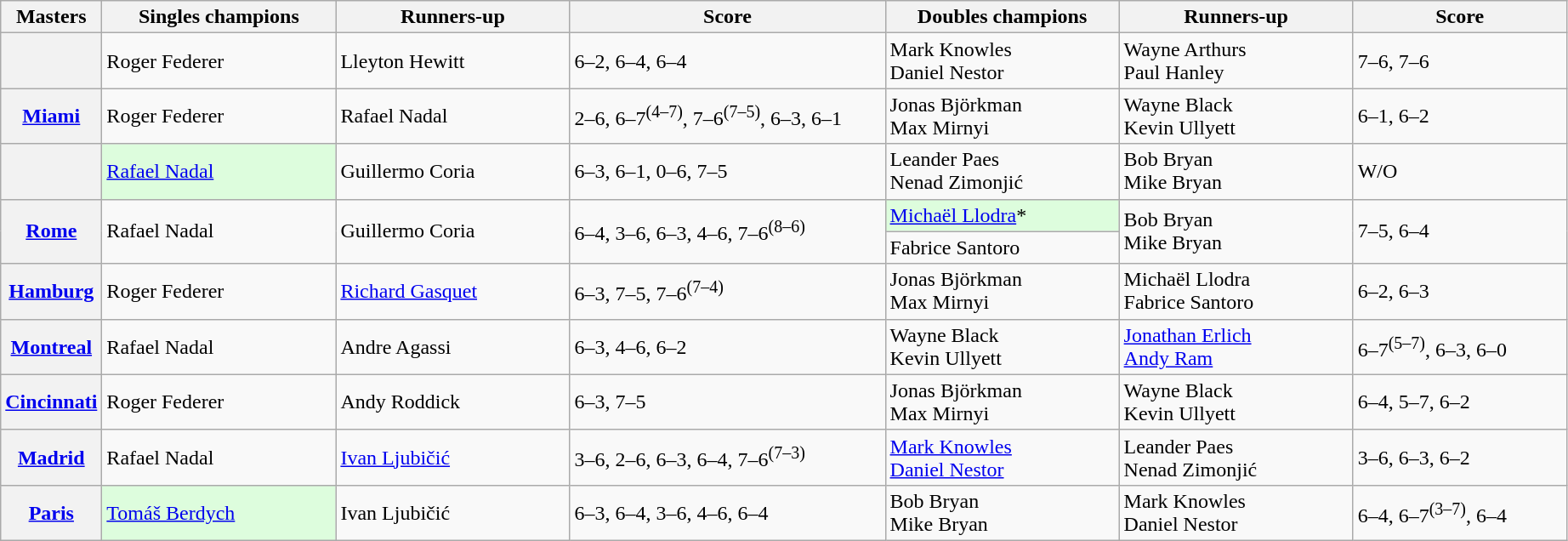<table class="wikitable plainrowheaders">
<tr>
<th scope="col">Masters</th>
<th scope="col" style="width:11em">Singles champions</th>
<th scope="col" style="width:11em">Runners-up</th>
<th scope="col" style="width:15em">Score</th>
<th scope="col" style="width:11em">Doubles champions</th>
<th scope="col" style="width:11em">Runners-up</th>
<th scope="col" style="width:10em">Score</th>
</tr>
<tr>
<th scope="row"><br></th>
<td> Roger Federer</td>
<td> Lleyton Hewitt</td>
<td>6–2, 6–4, 6–4</td>
<td> Mark Knowles <br>  Daniel Nestor</td>
<td> Wayne Arthurs <br>  Paul Hanley</td>
<td>7–6, 7–6</td>
</tr>
<tr>
<th scope="row"><a href='#'><strong>Miami</strong></a><br></th>
<td> Roger Federer</td>
<td> Rafael Nadal</td>
<td>2–6, 6–7<sup>(4–7)</sup>, 7–6<sup>(7–5)</sup>, 6–3, 6–1</td>
<td> Jonas Björkman <br>  Max Mirnyi</td>
<td> Wayne Black <br>  Kevin Ullyett</td>
<td>6–1, 6–2</td>
</tr>
<tr>
<th scope="row"><br></th>
<td style="background-color: #ddfddd"> <a href='#'>Rafael Nadal</a></td>
<td> Guillermo Coria</td>
<td>6–3, 6–1, 0–6, 7–5</td>
<td> Leander Paes <br>  Nenad Zimonjić</td>
<td> Bob Bryan <br>  Mike Bryan</td>
<td>W/O</td>
</tr>
<tr>
<th rowspan="2" scope="row"><a href='#'><strong>Rome</strong></a><br></th>
<td rowspan="2"> Rafael Nadal</td>
<td rowspan="2"> Guillermo Coria</td>
<td rowspan="2">6–4, 3–6, 6–3, 4–6, 7–6<sup>(8–6)</sup></td>
<td style="background-color: #ddfddd"> <a href='#'>Michaël Llodra</a>*</td>
<td rowspan="2"> Bob Bryan <br>  Mike Bryan</td>
<td rowspan="2">7–5, 6–4</td>
</tr>
<tr>
<td> Fabrice Santoro</td>
</tr>
<tr>
<th scope="row"><a href='#'><strong>Hamburg</strong></a><br></th>
<td> Roger Federer</td>
<td> <a href='#'>Richard Gasquet</a></td>
<td>6–3, 7–5, 7–6<sup>(7–4)</sup></td>
<td> Jonas Björkman <br>  Max Mirnyi</td>
<td> Michaël Llodra <br>  Fabrice Santoro</td>
<td>6–2, 6–3</td>
</tr>
<tr>
<th scope="row"><a href='#'><strong>Montreal</strong></a><br></th>
<td> Rafael Nadal</td>
<td> Andre Agassi</td>
<td>6–3, 4–6, 6–2</td>
<td> Wayne Black <br>  Kevin Ullyett</td>
<td> <a href='#'>Jonathan Erlich</a> <br>  <a href='#'>Andy Ram</a></td>
<td>6–7<sup>(5–7)</sup>, 6–3, 6–0</td>
</tr>
<tr>
<th scope="row"><a href='#'><strong>Cincinnati</strong></a><br></th>
<td> Roger Federer</td>
<td> Andy Roddick</td>
<td>6–3, 7–5</td>
<td> Jonas Björkman <br>  Max Mirnyi</td>
<td> Wayne Black <br>  Kevin Ullyett</td>
<td>6–4, 5–7, 6–2</td>
</tr>
<tr>
<th scope="row"><a href='#'><strong>Madrid</strong></a><br></th>
<td> Rafael Nadal</td>
<td> <a href='#'>Ivan Ljubičić</a></td>
<td>3–6, 2–6, 6–3, 6–4, 7–6<sup>(7–3)</sup></td>
<td> <a href='#'>Mark Knowles</a> <br>  <a href='#'>Daniel Nestor</a></td>
<td> Leander Paes <br>  Nenad Zimonjić</td>
<td>3–6, 6–3, 6–2</td>
</tr>
<tr>
<th scope="row"><a href='#'><strong>Paris</strong></a><br></th>
<td style="background-color: #ddfddd"> <a href='#'>Tomáš Berdych</a></td>
<td> Ivan Ljubičić</td>
<td>6–3, 6–4, 3–6, 4–6, 6–4</td>
<td> Bob Bryan <br>  Mike Bryan</td>
<td> Mark Knowles <br>  Daniel Nestor</td>
<td>6–4, 6–7<sup>(3–7)</sup>, 6–4</td>
</tr>
</table>
